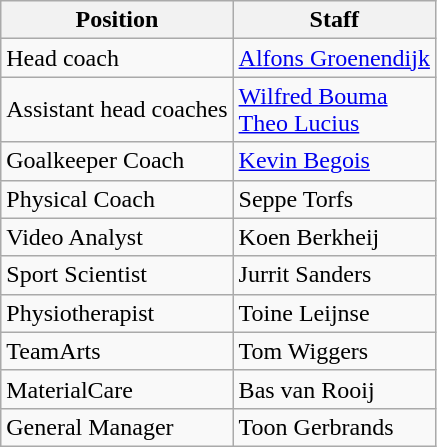<table class="wikitable">
<tr>
<th>Position</th>
<th>Staff</th>
</tr>
<tr>
<td>Head coach</td>
<td> <a href='#'>Alfons Groenendijk</a></td>
</tr>
<tr>
<td>Assistant head coaches</td>
<td> <a href='#'>Wilfred Bouma</a>  <br>  <a href='#'>Theo Lucius</a></td>
</tr>
<tr>
<td>Goalkeeper Coach</td>
<td> <a href='#'>Kevin Begois</a></td>
</tr>
<tr>
<td>Physical Coach</td>
<td> Seppe Torfs</td>
</tr>
<tr>
<td>Video Analyst</td>
<td> Koen Berkheij</td>
</tr>
<tr>
<td>Sport Scientist</td>
<td> Jurrit Sanders</td>
</tr>
<tr>
<td>Physiotherapist</td>
<td> Toine Leijnse</td>
</tr>
<tr>
<td>TeamArts</td>
<td> Tom Wiggers</td>
</tr>
<tr>
<td>MaterialCare</td>
<td> Bas van Rooij</td>
</tr>
<tr>
<td>General Manager</td>
<td> Toon Gerbrands</td>
</tr>
</table>
